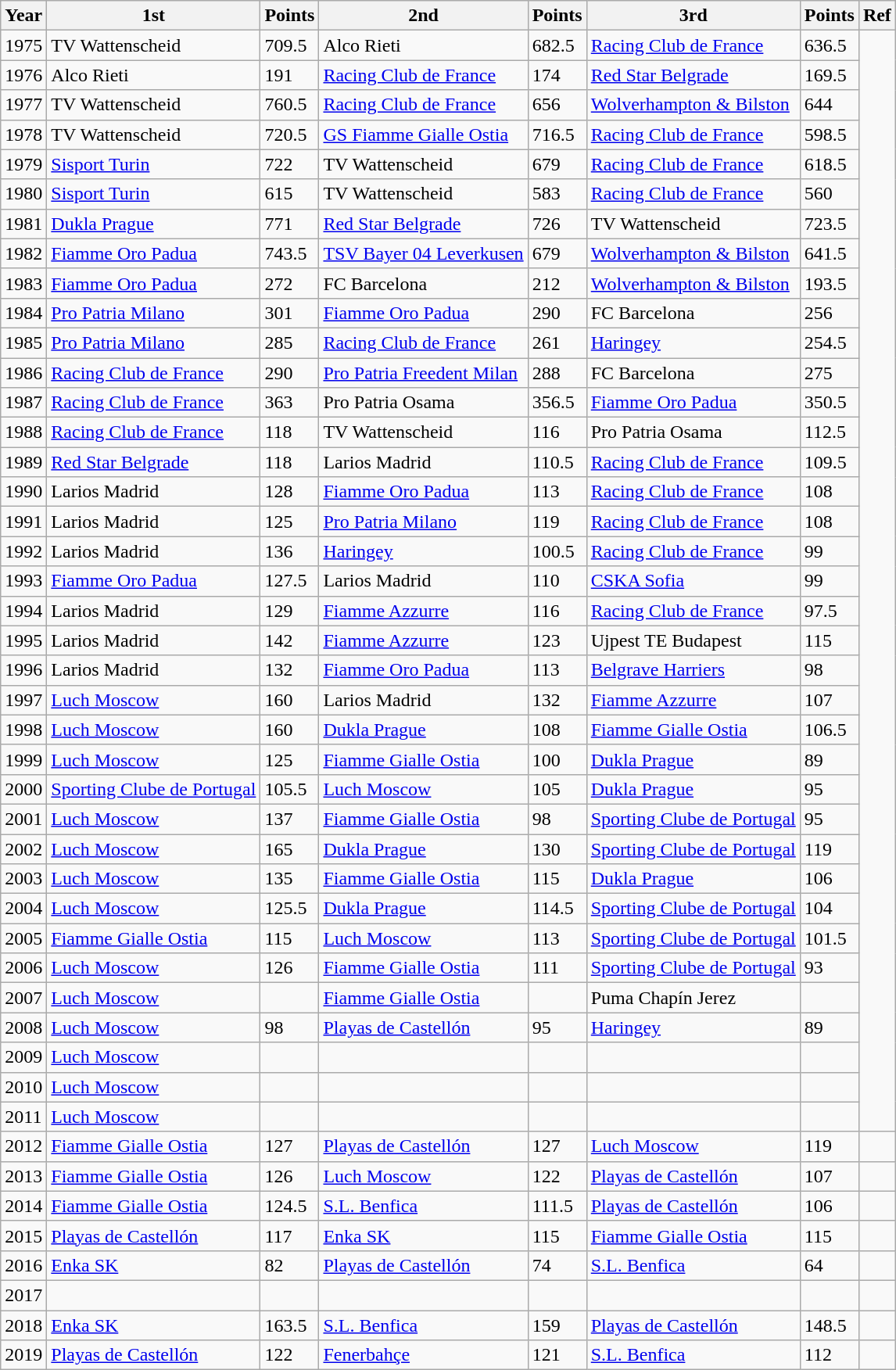<table class="wikitable">
<tr>
<th>Year</th>
<th>1st</th>
<th>Points</th>
<th>2nd</th>
<th>Points</th>
<th>3rd</th>
<th>Points</th>
<th>Ref</th>
</tr>
<tr>
<td>1975</td>
<td> TV Wattenscheid</td>
<td>709.5</td>
<td> Alco Rieti</td>
<td>682.5</td>
<td> <a href='#'>Racing Club de France</a></td>
<td>636.5</td>
</tr>
<tr>
<td>1976</td>
<td> Alco Rieti</td>
<td>191</td>
<td> <a href='#'>Racing Club de France</a></td>
<td>174</td>
<td> <a href='#'>Red Star Belgrade</a></td>
<td>169.5</td>
</tr>
<tr>
<td>1977</td>
<td> TV Wattenscheid</td>
<td>760.5</td>
<td> <a href='#'>Racing Club de France</a></td>
<td>656</td>
<td> <a href='#'>Wolverhampton & Bilston</a></td>
<td>644</td>
</tr>
<tr>
<td>1978</td>
<td> TV Wattenscheid</td>
<td>720.5</td>
<td> <a href='#'>GS Fiamme Gialle Ostia</a></td>
<td>716.5</td>
<td> <a href='#'>Racing Club de France</a></td>
<td>598.5</td>
</tr>
<tr>
<td>1979</td>
<td> <a href='#'>Sisport Turin</a></td>
<td>722</td>
<td> TV Wattenscheid</td>
<td>679</td>
<td> <a href='#'>Racing Club de France</a></td>
<td>618.5</td>
</tr>
<tr>
<td>1980</td>
<td> <a href='#'>Sisport Turin</a></td>
<td>615</td>
<td> TV Wattenscheid</td>
<td>583</td>
<td> <a href='#'>Racing Club de France</a></td>
<td>560</td>
</tr>
<tr>
<td>1981</td>
<td> <a href='#'>Dukla Prague</a></td>
<td>771</td>
<td> <a href='#'>Red Star Belgrade</a></td>
<td>726</td>
<td> TV Wattenscheid</td>
<td>723.5</td>
</tr>
<tr>
<td>1982</td>
<td> <a href='#'>Fiamme Oro Padua</a></td>
<td>743.5</td>
<td> <a href='#'>TSV Bayer 04 Leverkusen</a></td>
<td>679</td>
<td> <a href='#'>Wolverhampton & Bilston</a></td>
<td>641.5</td>
</tr>
<tr>
<td>1983</td>
<td> <a href='#'>Fiamme Oro Padua</a></td>
<td>272</td>
<td> FC Barcelona</td>
<td>212</td>
<td> <a href='#'>Wolverhampton & Bilston</a></td>
<td>193.5</td>
</tr>
<tr>
<td>1984</td>
<td> <a href='#'>Pro Patria Milano</a></td>
<td>301</td>
<td> <a href='#'>Fiamme Oro Padua</a></td>
<td>290</td>
<td> FC Barcelona</td>
<td>256</td>
</tr>
<tr>
<td>1985</td>
<td> <a href='#'>Pro Patria Milano</a></td>
<td>285</td>
<td> <a href='#'>Racing Club de France</a></td>
<td>261</td>
<td> <a href='#'>Haringey</a></td>
<td>254.5</td>
</tr>
<tr>
<td>1986</td>
<td> <a href='#'>Racing Club de France</a></td>
<td>290</td>
<td> <a href='#'>Pro Patria Freedent Milan</a></td>
<td>288</td>
<td> FC Barcelona</td>
<td>275</td>
</tr>
<tr>
<td>1987</td>
<td> <a href='#'>Racing Club de France</a></td>
<td>363</td>
<td> Pro Patria Osama</td>
<td>356.5</td>
<td> <a href='#'>Fiamme Oro Padua</a></td>
<td>350.5</td>
</tr>
<tr>
<td>1988</td>
<td> <a href='#'>Racing Club de France</a></td>
<td>118</td>
<td> TV Wattenscheid</td>
<td>116</td>
<td> Pro Patria Osama</td>
<td>112.5</td>
</tr>
<tr>
<td>1989</td>
<td> <a href='#'>Red Star Belgrade</a></td>
<td>118</td>
<td> Larios Madrid</td>
<td>110.5</td>
<td> <a href='#'>Racing Club de France</a></td>
<td>109.5</td>
</tr>
<tr>
<td>1990</td>
<td> Larios Madrid</td>
<td>128</td>
<td> <a href='#'>Fiamme Oro Padua</a></td>
<td>113</td>
<td> <a href='#'>Racing Club de France</a></td>
<td>108</td>
</tr>
<tr>
<td>1991</td>
<td> Larios Madrid</td>
<td>125</td>
<td> <a href='#'>Pro Patria Milano</a></td>
<td>119</td>
<td> <a href='#'>Racing Club de France</a></td>
<td>108</td>
</tr>
<tr>
<td>1992</td>
<td> Larios Madrid</td>
<td>136</td>
<td> <a href='#'>Haringey</a></td>
<td>100.5</td>
<td> <a href='#'>Racing Club de France</a></td>
<td>99</td>
</tr>
<tr>
<td>1993</td>
<td> <a href='#'>Fiamme Oro Padua</a></td>
<td>127.5</td>
<td> Larios Madrid</td>
<td>110</td>
<td> <a href='#'>CSKA Sofia</a></td>
<td>99</td>
</tr>
<tr>
<td>1994</td>
<td> Larios Madrid</td>
<td>129</td>
<td> <a href='#'>Fiamme Azzurre</a></td>
<td>116</td>
<td> <a href='#'>Racing Club de France</a></td>
<td>97.5</td>
</tr>
<tr>
<td>1995</td>
<td> Larios Madrid</td>
<td>142</td>
<td> <a href='#'>Fiamme Azzurre</a></td>
<td>123</td>
<td> Ujpest TE Budapest</td>
<td>115</td>
</tr>
<tr>
<td>1996</td>
<td> Larios Madrid</td>
<td>132</td>
<td> <a href='#'>Fiamme Oro Padua</a></td>
<td>113</td>
<td> <a href='#'>Belgrave Harriers</a></td>
<td>98</td>
</tr>
<tr>
<td>1997</td>
<td> <a href='#'>Luch Moscow</a></td>
<td>160</td>
<td> Larios Madrid</td>
<td>132</td>
<td> <a href='#'>Fiamme Azzurre</a></td>
<td>107</td>
</tr>
<tr>
<td>1998</td>
<td> <a href='#'>Luch Moscow</a></td>
<td>160</td>
<td> <a href='#'>Dukla Prague</a></td>
<td>108</td>
<td> <a href='#'>Fiamme Gialle Ostia</a></td>
<td>106.5</td>
</tr>
<tr>
<td>1999</td>
<td> <a href='#'>Luch Moscow</a></td>
<td>125</td>
<td> <a href='#'>Fiamme Gialle Ostia</a></td>
<td>100</td>
<td> <a href='#'>Dukla Prague</a></td>
<td>89</td>
</tr>
<tr>
<td>2000</td>
<td> <a href='#'>Sporting Clube de Portugal</a></td>
<td>105.5</td>
<td> <a href='#'>Luch Moscow</a></td>
<td>105</td>
<td> <a href='#'>Dukla Prague</a></td>
<td>95</td>
</tr>
<tr>
<td>2001</td>
<td> <a href='#'>Luch Moscow</a></td>
<td>137</td>
<td> <a href='#'>Fiamme Gialle Ostia</a></td>
<td>98</td>
<td> <a href='#'>Sporting Clube de Portugal</a></td>
<td>95</td>
</tr>
<tr>
<td>2002</td>
<td> <a href='#'>Luch Moscow</a></td>
<td>165</td>
<td> <a href='#'>Dukla Prague</a></td>
<td>130</td>
<td> <a href='#'>Sporting Clube de Portugal</a></td>
<td>119</td>
</tr>
<tr>
<td>2003</td>
<td> <a href='#'>Luch Moscow</a></td>
<td>135</td>
<td> <a href='#'>Fiamme Gialle Ostia</a></td>
<td>115</td>
<td> <a href='#'>Dukla Prague</a></td>
<td>106</td>
</tr>
<tr>
<td>2004</td>
<td> <a href='#'>Luch Moscow</a></td>
<td>125.5</td>
<td> <a href='#'>Dukla Prague</a></td>
<td>114.5</td>
<td> <a href='#'>Sporting Clube de Portugal</a></td>
<td>104</td>
</tr>
<tr>
<td>2005</td>
<td> <a href='#'>Fiamme Gialle Ostia</a></td>
<td>115</td>
<td> <a href='#'>Luch Moscow</a></td>
<td>113</td>
<td> <a href='#'>Sporting Clube de Portugal</a></td>
<td>101.5</td>
</tr>
<tr>
<td>2006</td>
<td> <a href='#'>Luch Moscow</a></td>
<td>126</td>
<td> <a href='#'>Fiamme Gialle Ostia</a></td>
<td>111</td>
<td> <a href='#'>Sporting Clube de Portugal</a></td>
<td>93</td>
</tr>
<tr>
<td>2007</td>
<td> <a href='#'>Luch Moscow</a></td>
<td></td>
<td> <a href='#'>Fiamme Gialle Ostia</a></td>
<td></td>
<td> Puma Chapín Jerez</td>
<td></td>
</tr>
<tr>
<td>2008</td>
<td> <a href='#'>Luch Moscow</a></td>
<td>98</td>
<td> <a href='#'>Playas de Castellón</a></td>
<td>95</td>
<td> <a href='#'>Haringey</a></td>
<td>89</td>
</tr>
<tr>
<td>2009</td>
<td> <a href='#'>Luch Moscow</a></td>
<td></td>
<td></td>
<td></td>
<td></td>
<td></td>
</tr>
<tr>
<td>2010</td>
<td> <a href='#'>Luch Moscow</a></td>
<td></td>
<td></td>
<td></td>
<td></td>
<td></td>
</tr>
<tr>
<td>2011</td>
<td> <a href='#'>Luch Moscow</a></td>
<td></td>
<td></td>
<td></td>
<td></td>
<td></td>
</tr>
<tr>
<td>2012</td>
<td> <a href='#'>Fiamme Gialle Ostia</a></td>
<td>127</td>
<td> <a href='#'>Playas de Castellón</a></td>
<td>127</td>
<td> <a href='#'>Luch Moscow</a></td>
<td>119</td>
<td></td>
</tr>
<tr>
<td>2013</td>
<td> <a href='#'>Fiamme Gialle Ostia</a></td>
<td>126</td>
<td> <a href='#'>Luch Moscow</a></td>
<td>122</td>
<td> <a href='#'>Playas de Castellón</a></td>
<td>107</td>
<td></td>
</tr>
<tr>
<td>2014</td>
<td> <a href='#'>Fiamme Gialle Ostia</a></td>
<td>124.5</td>
<td> <a href='#'>S.L. Benfica</a></td>
<td>111.5</td>
<td> <a href='#'>Playas de Castellón</a></td>
<td>106</td>
<td></td>
</tr>
<tr>
<td>2015</td>
<td> <a href='#'>Playas de Castellón</a></td>
<td>117</td>
<td> <a href='#'>Enka SK</a></td>
<td>115</td>
<td> <a href='#'>Fiamme Gialle Ostia</a></td>
<td>115</td>
<td></td>
</tr>
<tr>
<td>2016</td>
<td> <a href='#'>Enka SK</a></td>
<td>82</td>
<td> <a href='#'>Playas de Castellón</a></td>
<td>74</td>
<td> <a href='#'>S.L. Benfica</a></td>
<td>64</td>
<td></td>
</tr>
<tr>
<td>2017</td>
<td></td>
<td></td>
<td></td>
<td></td>
<td></td>
<td></td>
<td></td>
</tr>
<tr>
<td>2018</td>
<td> <a href='#'>Enka SK</a></td>
<td>163.5</td>
<td> <a href='#'>S.L. Benfica</a></td>
<td>159</td>
<td> <a href='#'>Playas de Castellón</a></td>
<td>148.5</td>
<td></td>
</tr>
<tr>
<td>2019</td>
<td> <a href='#'>Playas de Castellón</a></td>
<td>122</td>
<td> <a href='#'>Fenerbahçe</a></td>
<td>121</td>
<td> <a href='#'>S.L. Benfica</a></td>
<td>112</td>
<td></td>
</tr>
</table>
